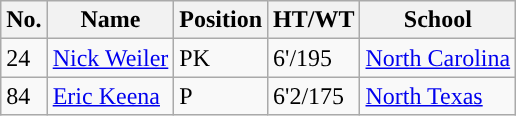<table class="wikitable">
<tr>
<th>No.</th>
<th>Name</th>
<th>Position</th>
<th>HT/WT</th>
<th>School</th>
</tr>
<tr>
<td>24</td>
<td><a href='#'>Nick Weiler</a></td>
<td>PK</td>
<td>6'/195</td>
<td><a href='#'>North Carolina</a></td>
</tr>
<tr>
<td>84</td>
<td><a href='#'>Eric Keena</a></td>
<td>P</td>
<td>6'2/175</td>
<td><a href='#'>North Texas</a></td>
</tr>
</table>
